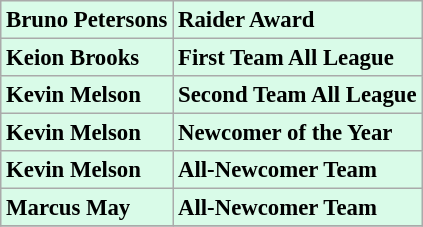<table class="wikitable" style="background:#d9fbe8; font-size:95%;">
<tr>
<td><strong>Bruno Petersons</strong></td>
<td><strong>Raider Award</strong></td>
</tr>
<tr>
<td><strong>Keion Brooks</strong></td>
<td><strong>First Team All League</strong></td>
</tr>
<tr>
<td><strong>Kevin Melson</strong></td>
<td><strong>Second Team All League</strong></td>
</tr>
<tr>
<td><strong>Kevin Melson</strong></td>
<td><strong>Newcomer of the Year</strong></td>
</tr>
<tr>
<td><strong>Kevin Melson</strong></td>
<td><strong>All-Newcomer Team</strong></td>
</tr>
<tr>
<td><strong>Marcus May</strong></td>
<td><strong>All-Newcomer Team</strong></td>
</tr>
<tr>
</tr>
</table>
